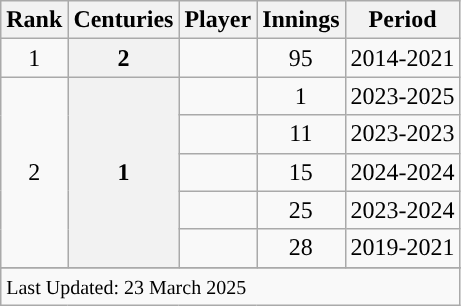<table class="wikitable">
<tr>
<th style="text-align:center;">Rank</th>
<th style="text-align:center;">Centuries</th>
<th style="text-align:center; ">Player</th>
<th style="text-align:center;">Innings</th>
<th style="text-align:center;">Period</th>
</tr>
<tr>
<td align=center>1</td>
<th scope=row style=text-align:center;>2</th>
<td></td>
<td align=center>95</td>
<td>2014-2021</td>
</tr>
<tr>
<td align=center rowspan=5>2</td>
<th scope=row style=text-align:center; rowspan=5>1</th>
<td></td>
<td align=center>1</td>
<td>2023-2025</td>
</tr>
<tr>
<td></td>
<td align=center>11</td>
<td>2023-2023</td>
</tr>
<tr>
<td></td>
<td align=center>15</td>
<td>2024-2024</td>
</tr>
<tr>
<td></td>
<td align=center>25</td>
<td>2023-2024</td>
</tr>
<tr>
<td></td>
<td align=center>28</td>
<td>2019-2021</td>
</tr>
<tr>
</tr>
<tr class=sortbottom>
<td colspan="7"><small>Last Updated: 23 March 2025</small></td>
</tr>
</table>
